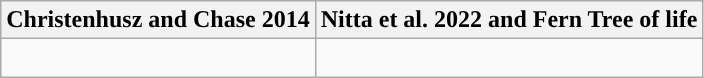<table class="wikitable">
<tr>
<th colspan=1>Christenhusz and Chase 2014</th>
<th colspan=1>Nitta et al. 2022 and Fern Tree of life</th>
</tr>
<tr>
<td style="vertical-align:top"><br></td>
<td><br></td>
</tr>
</table>
